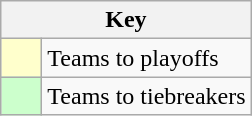<table class="wikitable" style="text-align: center;">
<tr>
<th colspan=2>Key</th>
</tr>
<tr>
<td style="background:#ffffcc; width:20px;"></td>
<td align=left>Teams to playoffs</td>
</tr>
<tr>
<td style="background:#ccffcc; width:20px;"></td>
<td align=left>Teams to tiebreakers</td>
</tr>
</table>
